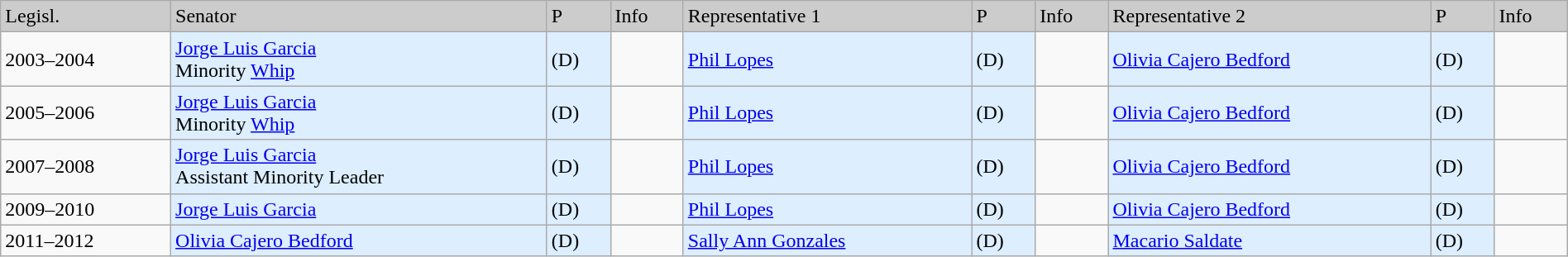<table class=wikitable width="100%" border="1">
<tr style="background-color:#cccccc;">
<td>Legisl.</td>
<td>Senator</td>
<td>P</td>
<td>Info</td>
<td>Representative 1</td>
<td>P</td>
<td>Info</td>
<td>Representative 2</td>
<td>P</td>
<td>Info</td>
</tr>
<tr>
<td>2003–2004</td>
<td style="background:#DDEEFF"><a href='#'>Jorge Luis Garcia</a>  <br>Minority <a href='#'>Whip</a></td>
<td style="background:#DDEEFF">(D)</td>
<td></td>
<td style="background:#DDEEFF"><a href='#'>Phil Lopes</a></td>
<td style="background:#DDEEFF">(D)</td>
<td></td>
<td style="background:#DDEEFF"><a href='#'>Olivia Cajero Bedford</a></td>
<td style="background:#DDEEFF">(D)</td>
<td></td>
</tr>
<tr>
<td>2005–2006</td>
<td style="background:#DDEEFF"><a href='#'>Jorge Luis Garcia</a>  <br>Minority <a href='#'>Whip</a></td>
<td style="background:#DDEEFF">(D)</td>
<td></td>
<td style="background:#DDEEFF"><a href='#'>Phil Lopes</a></td>
<td style="background:#DDEEFF">(D)</td>
<td></td>
<td style="background:#DDEEFF"><a href='#'>Olivia Cajero Bedford</a></td>
<td style="background:#DDEEFF">(D)</td>
<td></td>
</tr>
<tr>
<td>2007–2008</td>
<td style="background:#DDEEFF"><a href='#'>Jorge Luis Garcia</a> <br>Assistant Minority Leader</td>
<td style="background:#DDEEFF">(D)</td>
<td></td>
<td style="background:#DDEEFF"><a href='#'>Phil Lopes</a></td>
<td style="background:#DDEEFF">(D)</td>
<td></td>
<td style="background:#DDEEFF"><a href='#'>Olivia Cajero Bedford</a></td>
<td style="background:#DDEEFF">(D)</td>
<td></td>
</tr>
<tr>
<td>2009–2010</td>
<td style="background:#DDEEFF"><a href='#'>Jorge Luis Garcia</a></td>
<td style="background:#DDEEFF">(D)</td>
<td></td>
<td style="background:#DDEEFF"><a href='#'>Phil Lopes</a></td>
<td style="background:#DDEEFF">(D)</td>
<td></td>
<td style="background:#DDEEFF"><a href='#'>Olivia Cajero Bedford</a></td>
<td style="background:#DDEEFF">(D)</td>
<td></td>
</tr>
<tr>
<td>2011–2012</td>
<td style="background:#DDEEFF"><a href='#'>Olivia Cajero Bedford</a></td>
<td style="background:#DDEEFF">(D)</td>
<td></td>
<td style="background:#DDEEFF"><a href='#'>Sally Ann Gonzales</a></td>
<td style="background:#DDEEFF">(D)</td>
<td></td>
<td style="background:#DDEEFF"><a href='#'>Macario Saldate</a></td>
<td style="background:#DDEEFF">(D)</td>
<td></td>
</tr>
</table>
